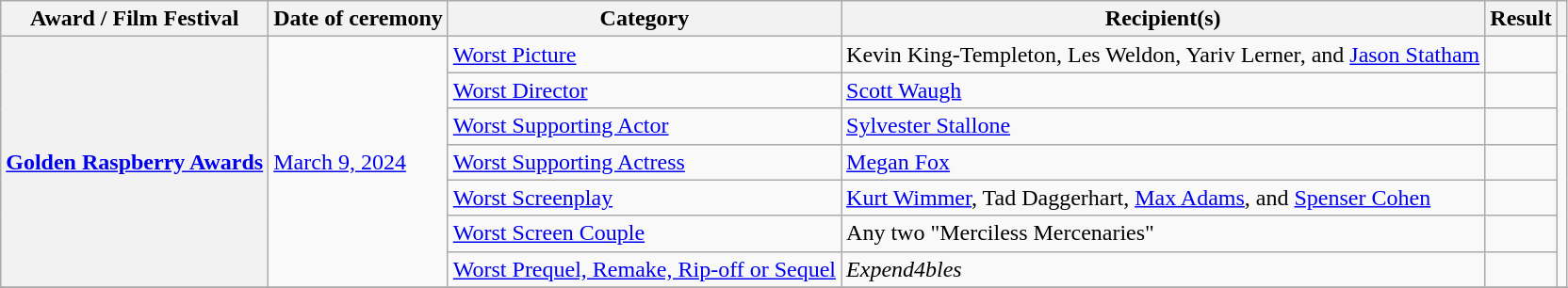<table class="wikitable sortable plainrowheaders">
<tr>
<th scope="col">Award / Film Festival</th>
<th scope="col">Date of ceremony</th>
<th scope="col">Category</th>
<th scope="col">Recipient(s)</th>
<th scope="col">Result</th>
<th class="unsortable" scope="col"></th>
</tr>
<tr>
<th rowspan=7 scope="row"><a href='#'>Golden Raspberry Awards</a></th>
<td rowspan=7><a href='#'>March 9, 2024</a></td>
<td><a href='#'>Worst Picture</a></td>
<td>Kevin King-Templeton, Les Weldon, Yariv Lerner, and <a href='#'>Jason Statham</a></td>
<td></td>
<td rowspan="7" align="center"></td>
</tr>
<tr>
<td><a href='#'>Worst Director</a></td>
<td><a href='#'>Scott Waugh</a></td>
<td></td>
</tr>
<tr>
<td><a href='#'>Worst Supporting Actor</a></td>
<td><a href='#'>Sylvester Stallone</a></td>
<td></td>
</tr>
<tr>
<td><a href='#'>Worst Supporting Actress</a></td>
<td><a href='#'>Megan Fox</a></td>
<td></td>
</tr>
<tr>
<td><a href='#'>Worst Screenplay</a></td>
<td><a href='#'>Kurt Wimmer</a>, Tad Daggerhart, <a href='#'>Max Adams</a>, and <a href='#'>Spenser Cohen</a></td>
<td></td>
</tr>
<tr>
<td><a href='#'>Worst Screen Couple</a></td>
<td>Any two "Merciless Mercenaries"</td>
<td></td>
</tr>
<tr>
<td><a href='#'>Worst Prequel, Remake, Rip-off or Sequel</a></td>
<td><em>Expend4bles</em></td>
<td></td>
</tr>
<tr>
</tr>
</table>
